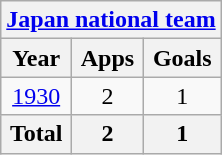<table class="wikitable" style="text-align:center">
<tr>
<th colspan=3><a href='#'>Japan national team</a></th>
</tr>
<tr>
<th>Year</th>
<th>Apps</th>
<th>Goals</th>
</tr>
<tr>
<td><a href='#'>1930</a></td>
<td>2</td>
<td>1</td>
</tr>
<tr>
<th>Total</th>
<th>2</th>
<th>1</th>
</tr>
</table>
